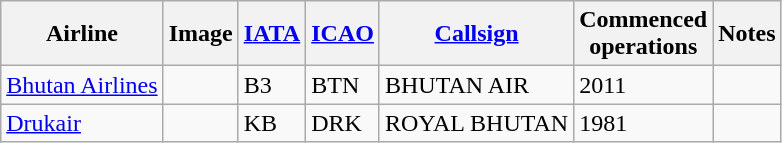<table class="wikitable sortable">
<tr valign="middle">
<th>Airline</th>
<th>Image</th>
<th><a href='#'>IATA</a></th>
<th><a href='#'>ICAO</a></th>
<th><a href='#'>Callsign</a></th>
<th>Commenced<br>operations</th>
<th>Notes</th>
</tr>
<tr>
<td><a href='#'>Bhutan Airlines</a></td>
<td></td>
<td>B3</td>
<td>BTN</td>
<td>BHUTAN AIR</td>
<td>2011</td>
<td></td>
</tr>
<tr>
<td><a href='#'>Drukair</a></td>
<td></td>
<td>KB</td>
<td>DRK</td>
<td>ROYAL BHUTAN</td>
<td>1981</td>
<td></td>
</tr>
</table>
